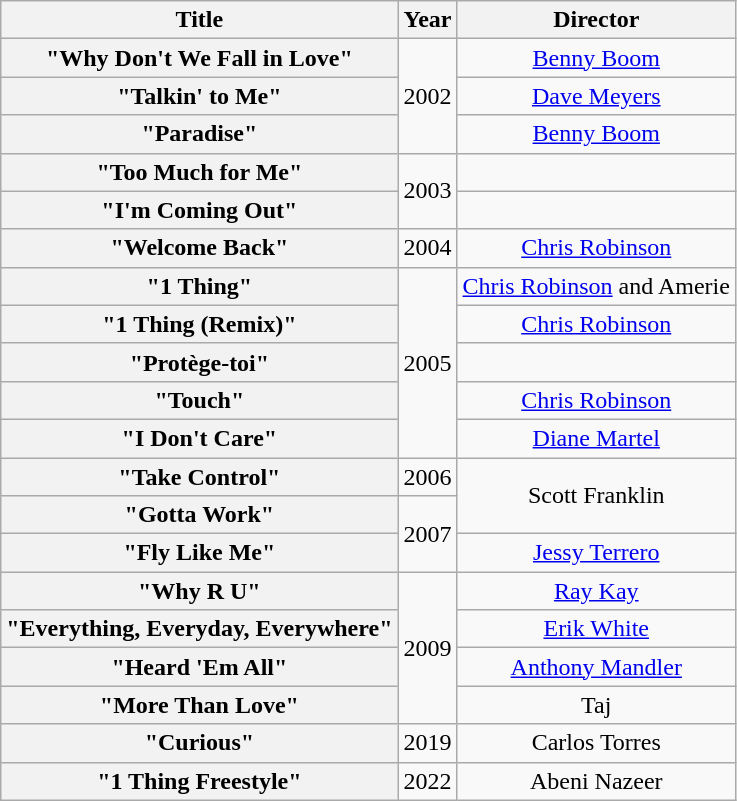<table class="wikitable plainrowheaders" style="text-align:center;">
<tr>
<th scope="col">Title</th>
<th scope="col">Year</th>
<th scope="col">Director</th>
</tr>
<tr>
<th scope="row">"Why Don't We Fall in Love"</th>
<td rowspan="3">2002</td>
<td><a href='#'>Benny Boom</a></td>
</tr>
<tr>
<th scope="row">"Talkin' to Me"</th>
<td><a href='#'>Dave Meyers</a></td>
</tr>
<tr>
<th scope="row">"Paradise"<br></th>
<td><a href='#'>Benny Boom</a></td>
</tr>
<tr>
<th scope="row">"Too Much for Me"<br></th>
<td rowspan="2">2003</td>
<td></td>
</tr>
<tr>
<th scope="row">"I'm Coming Out"</th>
</tr>
<tr>
<th scope="row">"Welcome Back"<br></th>
<td>2004</td>
<td><a href='#'>Chris Robinson</a></td>
</tr>
<tr>
<th scope="row">"1 Thing"</th>
<td rowspan="5">2005</td>
<td><a href='#'>Chris Robinson</a> and Amerie</td>
</tr>
<tr>
<th scope="row">"1 Thing (Remix)"<br></th>
<td><a href='#'>Chris Robinson</a></td>
</tr>
<tr>
<th scope="row">"Protège-toi"<br></th>
</tr>
<tr>
<th scope="row">"Touch"</th>
<td><a href='#'>Chris Robinson</a></td>
</tr>
<tr>
<th scope="row">"I Don't Care"<br></th>
<td><a href='#'>Diane Martel</a></td>
</tr>
<tr>
<th scope="row">"Take Control"</th>
<td>2006</td>
<td rowspan="2">Scott Franklin</td>
</tr>
<tr>
<th scope="row">"Gotta Work"</th>
<td rowspan="2">2007</td>
</tr>
<tr>
<th scope="row">"Fly Like Me"<br></th>
<td><a href='#'>Jessy Terrero</a></td>
</tr>
<tr>
<th scope="row">"Why R U"</th>
<td rowspan="4">2009</td>
<td><a href='#'>Ray Kay</a></td>
</tr>
<tr>
<th scope="row">"Everything, Everyday, Everywhere"<br></th>
<td><a href='#'>Erik White</a></td>
</tr>
<tr>
<th scope="row">"Heard 'Em All"<br></th>
<td><a href='#'>Anthony Mandler</a></td>
</tr>
<tr>
<th scope="row">"More Than Love"<br></th>
<td>Taj</td>
</tr>
<tr>
<th scope="row">"Curious"</th>
<td>2019</td>
<td>Carlos Torres</td>
</tr>
<tr>
<th scope="row">"1 Thing Freestyle"<br></th>
<td>2022</td>
<td>Abeni Nazeer</td>
</tr>
</table>
